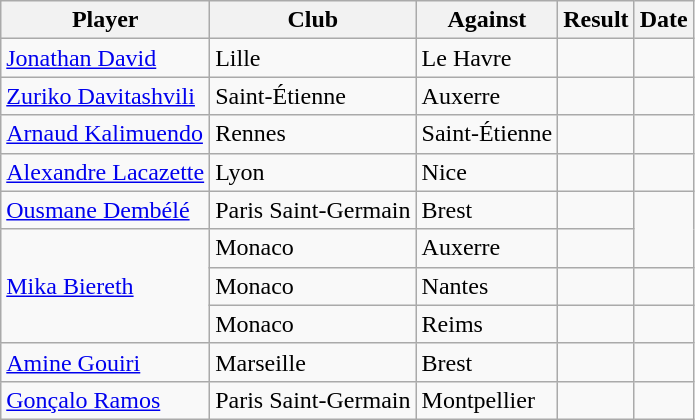<table class="wikitable sortable">
<tr>
<th>Player</th>
<th>Club</th>
<th>Against</th>
<th>Result</th>
<th>Date</th>
</tr>
<tr>
<td> <a href='#'>Jonathan David</a></td>
<td>Lille</td>
<td>Le Havre</td>
<td></td>
<td></td>
</tr>
<tr>
<td> <a href='#'>Zuriko Davitashvili</a></td>
<td>Saint-Étienne</td>
<td>Auxerre</td>
<td></td>
<td></td>
</tr>
<tr>
<td> <a href='#'>Arnaud Kalimuendo</a></td>
<td>Rennes</td>
<td>Saint-Étienne</td>
<td></td>
<td></td>
</tr>
<tr>
<td> <a href='#'>Alexandre Lacazette</a></td>
<td>Lyon</td>
<td>Nice</td>
<td></td>
<td></td>
</tr>
<tr>
<td> <a href='#'>Ousmane Dembélé</a></td>
<td>Paris Saint-Germain</td>
<td>Brest</td>
<td></td>
<td rowspan="2"></td>
</tr>
<tr>
<td rowspan="3"> <a href='#'>Mika Biereth</a></td>
<td>Monaco</td>
<td>Auxerre</td>
<td></td>
</tr>
<tr>
<td>Monaco</td>
<td>Nantes</td>
<td></td>
<td></td>
</tr>
<tr>
<td>Monaco</td>
<td>Reims</td>
<td></td>
<td></td>
</tr>
<tr>
<td> <a href='#'>Amine Gouiri</a></td>
<td>Marseille</td>
<td>Brest</td>
<td></td>
<td></td>
</tr>
<tr>
<td> <a href='#'>Gonçalo Ramos</a></td>
<td>Paris Saint-Germain</td>
<td>Montpellier</td>
<td></td>
<td></td>
</tr>
</table>
